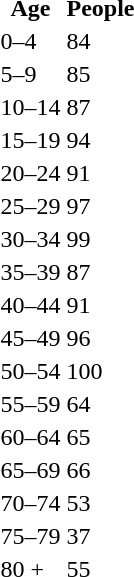<table>
<tr>
<th>Age</th>
<th>People</th>
</tr>
<tr>
<td>0–4</td>
<td>     84</td>
</tr>
<tr>
<td>5–9</td>
<td>   85</td>
</tr>
<tr>
<td>10–14</td>
<td>     87</td>
</tr>
<tr>
<td>15–19</td>
<td>      94</td>
</tr>
<tr>
<td>20–24</td>
<td>     91</td>
</tr>
<tr>
<td>25–29</td>
<td>   97</td>
</tr>
<tr>
<td>30–34</td>
<td>   99</td>
</tr>
<tr>
<td>35–39</td>
<td>     87</td>
</tr>
<tr>
<td>40–44</td>
<td>     91</td>
</tr>
<tr>
<td>45–49</td>
<td>  96</td>
</tr>
<tr>
<td>50–54</td>
<td>   100</td>
</tr>
<tr>
<td>55–59</td>
<td>     64</td>
</tr>
<tr>
<td>60–64</td>
<td>    65</td>
</tr>
<tr>
<td>65–69</td>
<td>     66</td>
</tr>
<tr>
<td>70–74</td>
<td>   53</td>
</tr>
<tr>
<td>75–79</td>
<td>    37</td>
</tr>
<tr>
<td>80 +</td>
<td>   55</td>
</tr>
</table>
